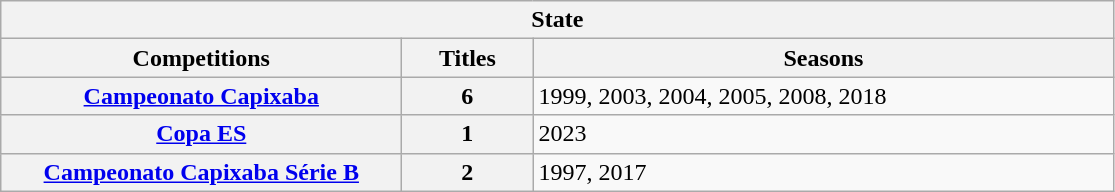<table class="wikitable">
<tr>
<th colspan="3">State</th>
</tr>
<tr>
<th style="width:260px">Competitions</th>
<th style="width:80px">Titles</th>
<th style="width:380px">Seasons</th>
</tr>
<tr>
<th style="text-align:center"><a href='#'>Campeonato Capixaba</a></th>
<th style="text-align:center"><strong>6</strong></th>
<td align="left">1999, 2003, 2004, 2005, 2008, 2018</td>
</tr>
<tr>
<th><a href='#'>Copa ES</a></th>
<th style="text-align:center"><strong>1</strong></th>
<td align="left">2023</td>
</tr>
<tr>
<th><a href='#'>Campeonato Capixaba Série B</a></th>
<th style="text-align:center"><strong>2</strong></th>
<td align="left">1997, 2017</td>
</tr>
</table>
